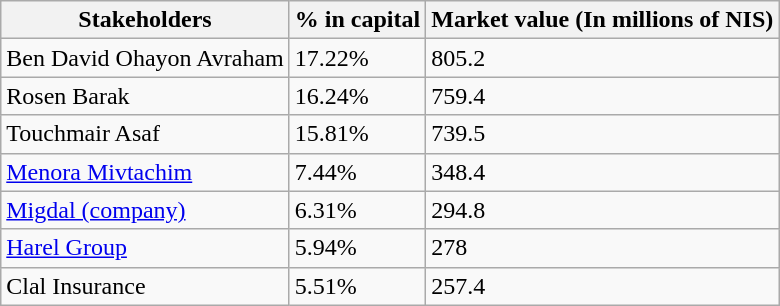<table class="wikitable">
<tr>
<th>Stakeholders</th>
<th>% in capital</th>
<th>Market value (In millions of NIS)</th>
</tr>
<tr>
<td>Ben David Ohayon Avraham</td>
<td>17.22%</td>
<td>805.2</td>
</tr>
<tr>
<td>Rosen Barak</td>
<td>16.24%</td>
<td>759.4</td>
</tr>
<tr>
<td>Touchmair Asaf</td>
<td>15.81%</td>
<td>739.5</td>
</tr>
<tr>
<td><a href='#'>Menora Mivtachim</a></td>
<td>7.44%</td>
<td>348.4</td>
</tr>
<tr>
<td><a href='#'>Migdal (company)</a></td>
<td>6.31%</td>
<td>294.8</td>
</tr>
<tr>
<td><a href='#'>Harel Group</a></td>
<td>5.94%</td>
<td>278</td>
</tr>
<tr>
<td>Clal Insurance</td>
<td>5.51%</td>
<td>257.4</td>
</tr>
</table>
